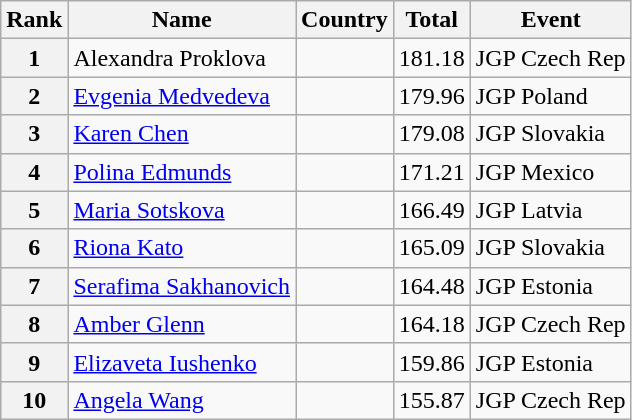<table class="wikitable sortable">
<tr>
<th>Rank</th>
<th>Name</th>
<th>Country</th>
<th>Total</th>
<th>Event</th>
</tr>
<tr>
<th>1</th>
<td>Alexandra Proklova</td>
<td></td>
<td align=center>181.18</td>
<td>JGP Czech Rep</td>
</tr>
<tr>
<th>2</th>
<td><a href='#'>Evgenia Medvedeva</a></td>
<td></td>
<td align=center>179.96</td>
<td>JGP Poland</td>
</tr>
<tr>
<th>3</th>
<td><a href='#'>Karen Chen</a></td>
<td></td>
<td align=center>179.08</td>
<td>JGP Slovakia</td>
</tr>
<tr>
<th>4</th>
<td><a href='#'>Polina Edmunds</a></td>
<td></td>
<td align=center>171.21</td>
<td>JGP Mexico</td>
</tr>
<tr>
<th>5</th>
<td><a href='#'>Maria Sotskova</a></td>
<td></td>
<td align=center>166.49</td>
<td>JGP Latvia</td>
</tr>
<tr>
<th>6</th>
<td><a href='#'>Riona Kato</a></td>
<td></td>
<td align=center>165.09</td>
<td>JGP Slovakia</td>
</tr>
<tr>
<th>7</th>
<td><a href='#'>Serafima Sakhanovich</a></td>
<td></td>
<td align=center>164.48</td>
<td>JGP Estonia</td>
</tr>
<tr>
<th>8</th>
<td><a href='#'>Amber Glenn</a></td>
<td></td>
<td align=center>164.18</td>
<td>JGP Czech Rep</td>
</tr>
<tr>
<th>9</th>
<td><a href='#'>Elizaveta Iushenko</a></td>
<td></td>
<td align=center>159.86</td>
<td>JGP Estonia</td>
</tr>
<tr>
<th>10</th>
<td><a href='#'>Angela Wang</a></td>
<td></td>
<td align=center>155.87</td>
<td>JGP Czech Rep</td>
</tr>
</table>
